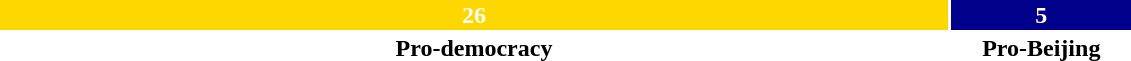<table style="width:60%; text-align:center;">
<tr style="color:white;">
<td style="background:gold; width:84%;"><strong>26</strong></td>
<td style="background:darkblue; width:16%;"><strong>5</strong></td>
</tr>
<tr>
<td><span><strong>Pro-democracy</strong></span></td>
<td><span><strong>Pro-Beijing</strong></span></td>
</tr>
</table>
